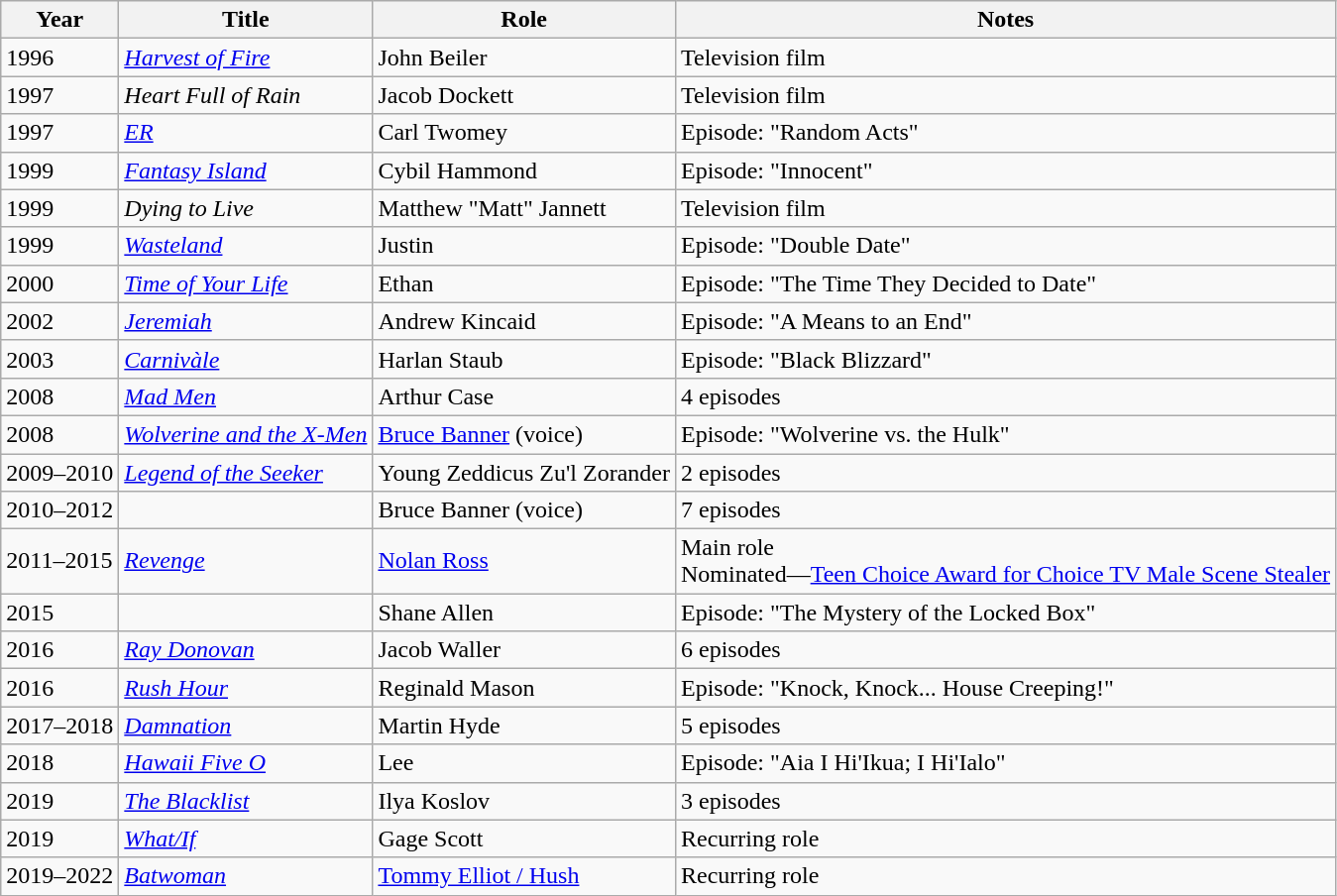<table class="wikitable sortable">
<tr>
<th>Year</th>
<th>Title</th>
<th>Role</th>
<th class="unsortable">Notes</th>
</tr>
<tr>
<td>1996</td>
<td><em><a href='#'>Harvest of Fire</a></em></td>
<td>John Beiler</td>
<td>Television film</td>
</tr>
<tr>
<td>1997</td>
<td><em>Heart Full of Rain</em></td>
<td>Jacob Dockett</td>
<td>Television film</td>
</tr>
<tr>
<td>1997</td>
<td><em><a href='#'>ER</a></em></td>
<td>Carl Twomey</td>
<td>Episode: "Random Acts"</td>
</tr>
<tr>
<td>1999</td>
<td><em><a href='#'>Fantasy Island</a></em></td>
<td>Cybil Hammond</td>
<td>Episode: "Innocent"</td>
</tr>
<tr>
<td>1999</td>
<td><em>Dying to Live</em></td>
<td>Matthew "Matt" Jannett</td>
<td>Television film</td>
</tr>
<tr>
<td>1999</td>
<td><em><a href='#'>Wasteland</a></em></td>
<td>Justin</td>
<td>Episode: "Double Date"</td>
</tr>
<tr>
<td>2000</td>
<td><em><a href='#'>Time of Your Life</a></em></td>
<td>Ethan</td>
<td>Episode: "The Time They Decided to Date"</td>
</tr>
<tr>
<td>2002</td>
<td><em><a href='#'>Jeremiah</a></em></td>
<td>Andrew Kincaid</td>
<td>Episode: "A Means to an End"</td>
</tr>
<tr>
<td>2003</td>
<td><em><a href='#'>Carnivàle</a></em></td>
<td>Harlan Staub</td>
<td>Episode: "Black Blizzard"</td>
</tr>
<tr>
<td>2008</td>
<td><em><a href='#'>Mad Men</a></em></td>
<td>Arthur Case</td>
<td>4 episodes</td>
</tr>
<tr>
<td>2008</td>
<td><em><a href='#'>Wolverine and the X-Men</a></em></td>
<td><a href='#'>Bruce Banner</a> (voice)</td>
<td>Episode: "Wolverine vs. the Hulk"</td>
</tr>
<tr>
<td>2009–2010</td>
<td><em><a href='#'>Legend of the Seeker</a></em></td>
<td>Young Zeddicus Zu'l Zorander</td>
<td>2 episodes</td>
</tr>
<tr>
<td>2010–2012</td>
<td><em></em></td>
<td>Bruce Banner (voice)</td>
<td>7 episodes</td>
</tr>
<tr>
<td>2011–2015</td>
<td><em><a href='#'>Revenge</a></em></td>
<td><a href='#'>Nolan Ross</a></td>
<td>Main role<br>Nominated—<a href='#'>Teen Choice Award for Choice TV Male Scene Stealer</a></td>
</tr>
<tr>
<td>2015</td>
<td><em></em></td>
<td>Shane Allen</td>
<td>Episode: "The Mystery of the Locked Box"</td>
</tr>
<tr>
<td>2016</td>
<td><em><a href='#'>Ray Donovan</a></em></td>
<td>Jacob Waller</td>
<td>6 episodes</td>
</tr>
<tr>
<td>2016</td>
<td><em><a href='#'>Rush Hour</a></em></td>
<td>Reginald Mason</td>
<td>Episode: "Knock, Knock... House Creeping!"</td>
</tr>
<tr>
<td>2017–2018</td>
<td><em><a href='#'>Damnation</a></em></td>
<td>Martin Hyde</td>
<td>5 episodes</td>
</tr>
<tr>
<td>2018</td>
<td><em><a href='#'>Hawaii Five O</a></em></td>
<td>Lee</td>
<td>Episode: "Aia I Hi'Ikua; I Hi'Ialo"</td>
</tr>
<tr>
<td>2019</td>
<td><em><a href='#'>The Blacklist</a></em></td>
<td>Ilya Koslov</td>
<td>3 episodes</td>
</tr>
<tr>
<td>2019</td>
<td><em><a href='#'>What/If</a></em></td>
<td>Gage Scott</td>
<td>Recurring role</td>
</tr>
<tr>
<td>2019–2022</td>
<td><em><a href='#'>Batwoman</a></em></td>
<td><a href='#'>Tommy Elliot / Hush</a></td>
<td>Recurring role</td>
</tr>
</table>
